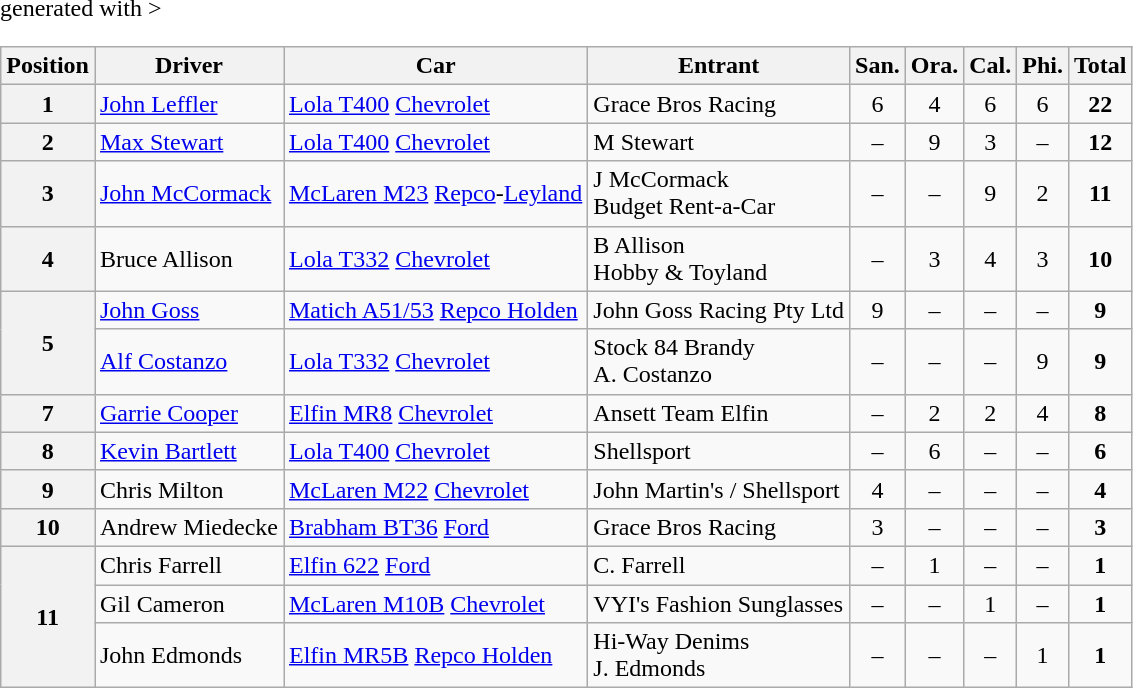<table class="wikitable" <hiddentext>generated with >
<tr style="font-weight:bold">
<th>Position</th>
<th>Driver</th>
<th>Car</th>
<th>Entrant</th>
<th>San.</th>
<th>Ora.</th>
<th>Cal.</th>
<th>Phi.</th>
<th>Total</th>
</tr>
<tr>
<th>1</th>
<td><a href='#'>John Leffler</a></td>
<td><a href='#'>Lola T400</a> <a href='#'>Chevrolet</a></td>
<td>Grace Bros Racing</td>
<td align="center">6</td>
<td align="center">4</td>
<td align="center">6</td>
<td align="center">6</td>
<td align="center"><strong>22</strong></td>
</tr>
<tr>
<th>2</th>
<td><a href='#'>Max Stewart</a></td>
<td><a href='#'>Lola T400</a> <a href='#'>Chevrolet</a></td>
<td>M Stewart</td>
<td align="center">–</td>
<td align="center">9</td>
<td align="center">3</td>
<td align="center">–</td>
<td align="center"><strong>12</strong></td>
</tr>
<tr>
<th>3</th>
<td><a href='#'>John McCormack</a></td>
<td><a href='#'>McLaren M23</a> <a href='#'>Repco</a>-<a href='#'>Leyland</a></td>
<td>J McCormack<br>Budget Rent-a-Car</td>
<td align="center">–</td>
<td align="center">–</td>
<td align="center">9</td>
<td align="center">2</td>
<td align="center"><strong>11</strong></td>
</tr>
<tr>
<th>4</th>
<td>Bruce Allison</td>
<td><a href='#'>Lola T332</a> <a href='#'>Chevrolet</a></td>
<td>B Allison<br>Hobby & Toyland</td>
<td align="center">–</td>
<td align="center">3</td>
<td align="center">4</td>
<td align="center">3</td>
<td align="center"><strong>10</strong></td>
</tr>
<tr>
<th rowspan=2>5</th>
<td><a href='#'>John Goss</a></td>
<td><a href='#'>Matich A51/53</a> <a href='#'>Repco Holden</a></td>
<td>John Goss Racing Pty Ltd</td>
<td align="center">9</td>
<td align="center">–</td>
<td align="center">–</td>
<td align="center">–</td>
<td align="center"><strong>9</strong></td>
</tr>
<tr>
<td><a href='#'>Alf Costanzo</a></td>
<td><a href='#'>Lola T332</a> <a href='#'>Chevrolet</a></td>
<td>Stock 84 Brandy <br> A. Costanzo </td>
<td align="center">–</td>
<td align="center">–</td>
<td align="center">–</td>
<td align="center">9</td>
<td align="center"><strong>9</strong></td>
</tr>
<tr>
<th>7</th>
<td><a href='#'>Garrie Cooper</a></td>
<td><a href='#'>Elfin MR8</a> <a href='#'>Chevrolet</a></td>
<td>Ansett Team Elfin</td>
<td align="center">–</td>
<td align="center">2</td>
<td align="center">2</td>
<td align="center">4</td>
<td align="center"><strong>8</strong></td>
</tr>
<tr>
<th>8</th>
<td><a href='#'>Kevin Bartlett</a></td>
<td><a href='#'>Lola T400</a> <a href='#'>Chevrolet</a></td>
<td>Shellsport</td>
<td align="center">–</td>
<td align="center">6</td>
<td align="center">–</td>
<td align="center">–</td>
<td align="center"><strong>6</strong></td>
</tr>
<tr>
<th>9</th>
<td>Chris Milton</td>
<td><a href='#'>McLaren M22</a> <a href='#'>Chevrolet</a></td>
<td>John Martin's / Shellsport</td>
<td align="center">4</td>
<td align="center">–</td>
<td align="center">–</td>
<td align="center">–</td>
<td align="center"><strong>4</strong></td>
</tr>
<tr>
<th>10</th>
<td>Andrew Miedecke</td>
<td><a href='#'>Brabham BT36</a> <a href='#'>Ford</a></td>
<td>Grace Bros Racing</td>
<td align="center">3</td>
<td align="center">–</td>
<td align="center">–</td>
<td align="center">–</td>
<td align="center"><strong>3</strong></td>
</tr>
<tr>
<th rowspan=3>11</th>
<td>Chris Farrell</td>
<td><a href='#'>Elfin 622</a> <a href='#'>Ford</a></td>
<td>C. Farrell </td>
<td align="center">–</td>
<td align="center">1</td>
<td align="center">–</td>
<td align="center">–</td>
<td align="center"><strong>1</strong></td>
</tr>
<tr>
<td>Gil Cameron</td>
<td><a href='#'>McLaren M10B</a> <a href='#'>Chevrolet</a></td>
<td>VYI's Fashion Sunglasses</td>
<td align="center">–</td>
<td align="center">–</td>
<td align="center">1</td>
<td align="center">–</td>
<td align="center"><strong>1</strong></td>
</tr>
<tr>
<td>John Edmonds</td>
<td><a href='#'>Elfin MR5B</a> <a href='#'>Repco Holden</a></td>
<td>Hi-Way Denims <br> J. Edmonds </td>
<td align="center">–</td>
<td align="center">–</td>
<td align="center">–</td>
<td align="center">1</td>
<td align="center"><strong>1</strong></td>
</tr>
</table>
